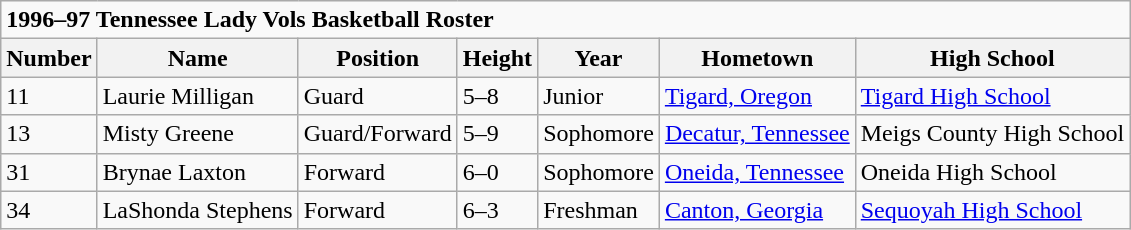<table class="wikitable">
<tr>
<td colspan=7><strong>1996–97 Tennessee Lady Vols Basketball Roster</strong></td>
</tr>
<tr>
<th>Number</th>
<th>Name</th>
<th>Position</th>
<th>Height</th>
<th>Year</th>
<th>Hometown</th>
<th>High School</th>
</tr>
<tr>
<td>11</td>
<td>Laurie Milligan</td>
<td>Guard</td>
<td>5–8</td>
<td>Junior</td>
<td><a href='#'>Tigard, Oregon</a></td>
<td><a href='#'>Tigard High School</a></td>
</tr>
<tr>
<td>13</td>
<td>Misty Greene</td>
<td>Guard/Forward</td>
<td>5–9</td>
<td>Sophomore</td>
<td><a href='#'>Decatur, Tennessee</a></td>
<td>Meigs County High School</td>
</tr>
<tr>
<td>31</td>
<td>Brynae Laxton</td>
<td>Forward</td>
<td>6–0</td>
<td>Sophomore</td>
<td><a href='#'>Oneida, Tennessee</a></td>
<td>Oneida High School</td>
</tr>
<tr>
<td>34</td>
<td>LaShonda Stephens</td>
<td>Forward</td>
<td>6–3</td>
<td>Freshman</td>
<td><a href='#'>Canton, Georgia</a></td>
<td><a href='#'>Sequoyah High School</a></td>
</tr>
</table>
